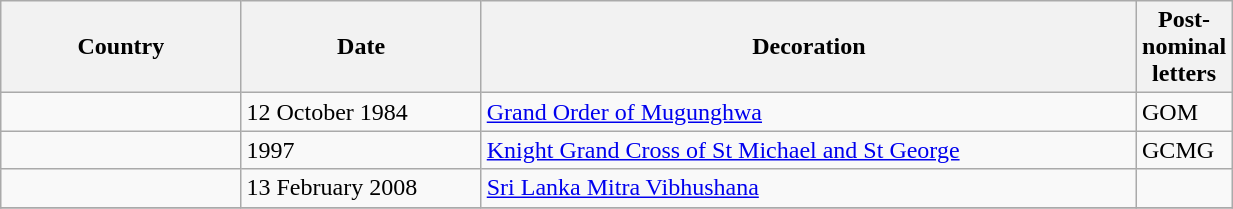<table class="wikitable" style="width:65%;">
<tr>
<th style="width:20%;">Country</th>
<th style="width:20%;">Date</th>
<th style="width:55%;">Decoration</th>
<th style="width:5%;">Post-nominal letters</th>
</tr>
<tr>
<td></td>
<td>12 October 1984</td>
<td><a href='#'>Grand Order of Mugunghwa</a></td>
<td>GOM</td>
</tr>
<tr>
<td></td>
<td>1997</td>
<td><a href='#'>Knight Grand Cross of St Michael and St George</a></td>
<td>GCMG</td>
</tr>
<tr>
<td></td>
<td>13 February 2008</td>
<td><a href='#'>Sri Lanka Mitra Vibhushana</a></td>
<td></td>
</tr>
<tr>
</tr>
</table>
